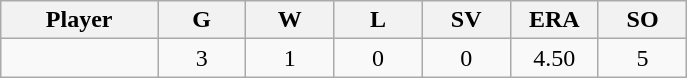<table class="wikitable sortable">
<tr>
<th bgcolor="#DDDDFF" width="16%">Player</th>
<th bgcolor="#DDDDFF" width="9%">G</th>
<th bgcolor="#DDDDFF" width="9%">W</th>
<th bgcolor="#DDDDFF" width="9%">L</th>
<th bgcolor="#DDDDFF" width="9%">SV</th>
<th bgcolor="#DDDDFF" width="9%">ERA</th>
<th bgcolor="#DDDDFF" width="9%">SO</th>
</tr>
<tr align="center">
<td></td>
<td>3</td>
<td>1</td>
<td>0</td>
<td>0</td>
<td>4.50</td>
<td>5</td>
</tr>
</table>
